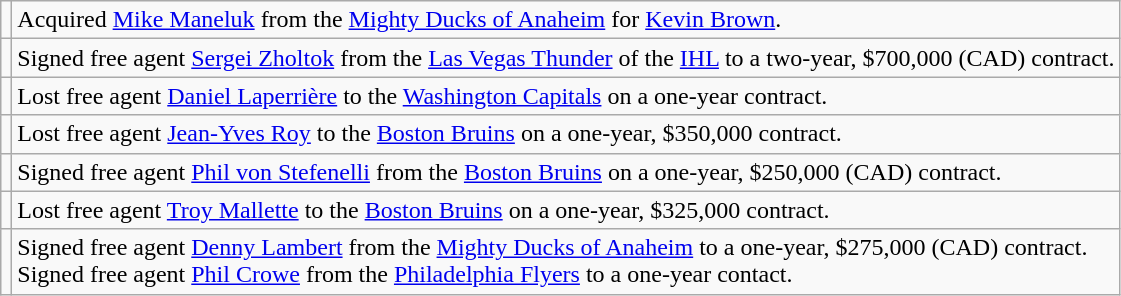<table class="wikitable">
<tr>
<td></td>
<td>Acquired <a href='#'>Mike Maneluk</a> from the <a href='#'>Mighty Ducks of Anaheim</a> for <a href='#'>Kevin Brown</a>.</td>
</tr>
<tr>
<td></td>
<td>Signed free agent <a href='#'>Sergei Zholtok</a> from the <a href='#'>Las Vegas Thunder</a> of the <a href='#'>IHL</a> to a two-year, $700,000 (CAD) contract.</td>
</tr>
<tr>
<td></td>
<td>Lost free agent <a href='#'>Daniel Laperrière</a> to the <a href='#'>Washington Capitals</a> on a one-year contract.</td>
</tr>
<tr>
<td></td>
<td>Lost free agent <a href='#'>Jean-Yves Roy</a> to the <a href='#'>Boston Bruins</a> on a one-year, $350,000 contract.</td>
</tr>
<tr>
<td></td>
<td>Signed free agent <a href='#'>Phil von Stefenelli</a> from the <a href='#'>Boston Bruins</a> on a one-year, $250,000 (CAD) contract.</td>
</tr>
<tr>
<td></td>
<td>Lost free agent <a href='#'>Troy Mallette</a> to the <a href='#'>Boston Bruins</a> on a one-year, $325,000 contract.</td>
</tr>
<tr>
<td></td>
<td>Signed free agent <a href='#'>Denny Lambert</a> from the <a href='#'>Mighty Ducks of Anaheim</a> to a one-year, $275,000 (CAD) contract.<br>Signed free agent <a href='#'>Phil Crowe</a> from the <a href='#'>Philadelphia Flyers</a> to a one-year contact.</td>
</tr>
</table>
